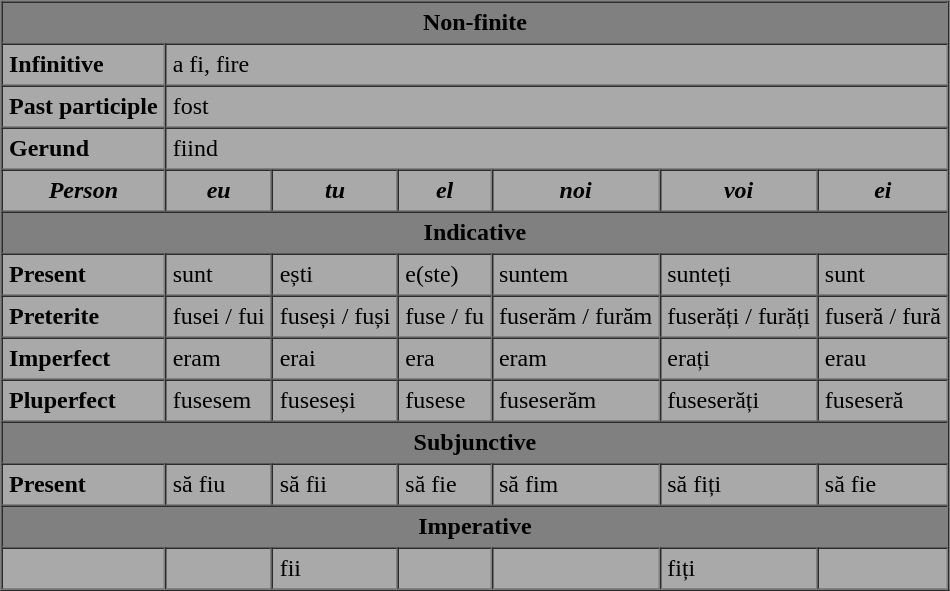<table border="1" cellpadding="4" cellspacing="0" style="background-color: darkgray;" style="font-size: 90%">
<tr>
<th bgcolor="gray" colspan="7">Non-finite</th>
</tr>
<tr>
<td><strong>Infinitive</strong></td>
<td colspan="6">a fi, fire</td>
</tr>
<tr>
<td><strong>Past participle</strong></td>
<td colspan="6">fost</td>
</tr>
<tr>
<td><strong>Gerund</strong></td>
<td colspan="6">fiind</td>
</tr>
<tr>
<th><em>Person</em></th>
<th><em>eu</em></th>
<th><em>tu</em></th>
<th><em>el</em></th>
<th><em>noi</em></th>
<th><em>voi</em></th>
<th><em>ei</em></th>
</tr>
<tr>
<th bgcolor="gray" colspan="7">Indicative</th>
</tr>
<tr>
<td><strong>Present</strong></td>
<td>sunt</td>
<td>ești</td>
<td>e(ste)</td>
<td>suntem</td>
<td>sunteți</td>
<td>sunt</td>
</tr>
<tr>
<td><strong>Preterite</strong></td>
<td>fusei / fui</td>
<td>fuseși / fuși</td>
<td>fuse / fu</td>
<td>fuserăm / furăm</td>
<td>fuserăți / furăți</td>
<td>fuseră / fură</td>
</tr>
<tr>
<td><strong>Imperfect</strong></td>
<td>eram</td>
<td>erai</td>
<td>era</td>
<td>eram</td>
<td>erați</td>
<td>erau</td>
</tr>
<tr>
<td><strong>Pluperfect</strong></td>
<td>fusesem</td>
<td>fuseseși</td>
<td>fusese</td>
<td>fuseserăm</td>
<td>fuseserăți</td>
<td>fuseseră</td>
</tr>
<tr>
<th bgcolor="gray" colspan="7">Subjunctive</th>
</tr>
<tr>
<td><strong>Present</strong></td>
<td>să fiu</td>
<td>să fii</td>
<td>să fie</td>
<td>să fim</td>
<td>să fiți</td>
<td>să fie</td>
</tr>
<tr>
<th bgcolor="gray" colspan="7">Imperative</th>
</tr>
<tr>
<td> </td>
<td> </td>
<td>fii</td>
<td> </td>
<td> </td>
<td>fiți</td>
<td> </td>
</tr>
</table>
